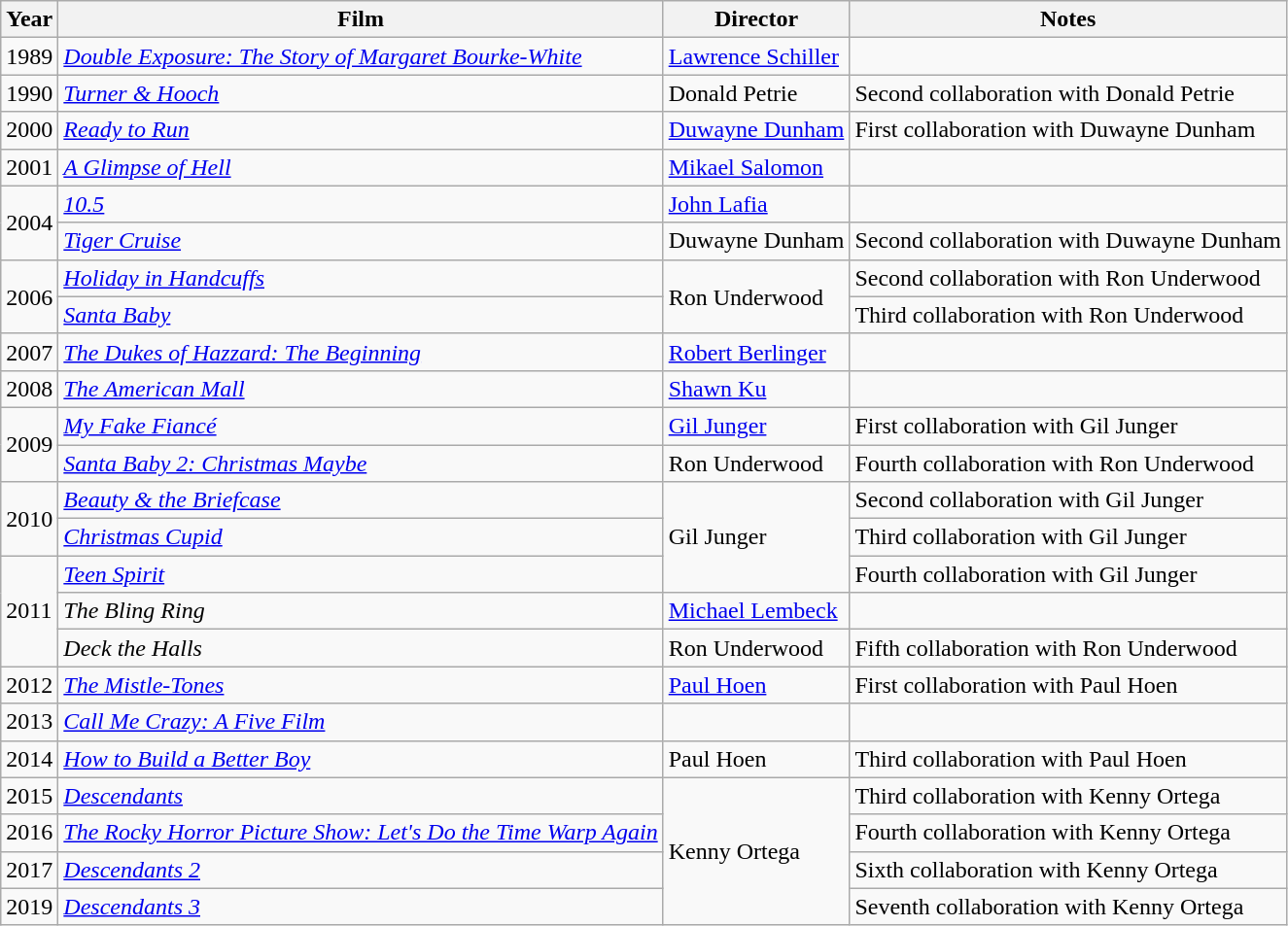<table class="wikitable">
<tr>
<th>Year</th>
<th>Film</th>
<th>Director</th>
<th>Notes</th>
</tr>
<tr>
<td>1989</td>
<td><em><a href='#'>Double Exposure: The Story of Margaret Bourke-White</a></em></td>
<td><a href='#'>Lawrence Schiller</a></td>
<td></td>
</tr>
<tr>
<td>1990</td>
<td><em><a href='#'>Turner & Hooch</a></em></td>
<td>Donald Petrie</td>
<td>Second collaboration with Donald Petrie</td>
</tr>
<tr>
<td>2000</td>
<td><em><a href='#'>Ready to Run</a></em></td>
<td><a href='#'>Duwayne Dunham</a></td>
<td>First collaboration with Duwayne Dunham</td>
</tr>
<tr>
<td>2001</td>
<td><em><a href='#'>A Glimpse of Hell</a></em></td>
<td><a href='#'>Mikael Salomon</a></td>
<td></td>
</tr>
<tr>
<td rowspan=2>2004</td>
<td><em><a href='#'>10.5</a></em></td>
<td><a href='#'>John Lafia</a></td>
<td></td>
</tr>
<tr>
<td><em><a href='#'>Tiger Cruise</a></em></td>
<td>Duwayne Dunham</td>
<td>Second collaboration with Duwayne Dunham</td>
</tr>
<tr>
<td rowspan=2>2006</td>
<td><em><a href='#'>Holiday in Handcuffs</a></em></td>
<td rowspan=2>Ron Underwood</td>
<td>Second collaboration with Ron Underwood</td>
</tr>
<tr>
<td><em><a href='#'>Santa Baby</a></em></td>
<td>Third collaboration with Ron Underwood</td>
</tr>
<tr>
<td>2007</td>
<td><em><a href='#'>The Dukes of Hazzard: The Beginning</a></em></td>
<td><a href='#'>Robert Berlinger</a></td>
<td></td>
</tr>
<tr>
<td>2008</td>
<td><em><a href='#'>The American Mall</a></em></td>
<td><a href='#'>Shawn Ku</a></td>
<td></td>
</tr>
<tr>
<td rowspan=2>2009</td>
<td><em><a href='#'>My Fake Fiancé</a></em></td>
<td><a href='#'>Gil Junger</a></td>
<td>First collaboration with Gil Junger</td>
</tr>
<tr>
<td><em><a href='#'>Santa Baby 2: Christmas Maybe</a></em></td>
<td>Ron Underwood</td>
<td>Fourth collaboration with Ron Underwood</td>
</tr>
<tr>
<td rowspan=2>2010</td>
<td><em><a href='#'>Beauty & the Briefcase</a></em></td>
<td rowspan=3>Gil Junger</td>
<td>Second collaboration with Gil Junger</td>
</tr>
<tr>
<td><em><a href='#'>Christmas Cupid</a></em></td>
<td>Third collaboration with Gil Junger</td>
</tr>
<tr>
<td rowspan=3>2011</td>
<td><em><a href='#'>Teen Spirit</a></em></td>
<td>Fourth collaboration with Gil Junger</td>
</tr>
<tr>
<td><em>The Bling Ring</em></td>
<td><a href='#'>Michael Lembeck</a></td>
<td></td>
</tr>
<tr>
<td><em>Deck the Halls</em></td>
<td>Ron Underwood</td>
<td>Fifth collaboration with Ron Underwood</td>
</tr>
<tr>
<td>2012</td>
<td><em><a href='#'>The Mistle-Tones</a></em></td>
<td><a href='#'>Paul Hoen</a></td>
<td>First collaboration with Paul Hoen</td>
</tr>
<tr>
<td>2013</td>
<td><em><a href='#'>Call Me Crazy: A Five Film</a></em></td>
<td></td>
<td></td>
</tr>
<tr>
<td>2014</td>
<td><em><a href='#'>How to Build a Better Boy</a></em></td>
<td>Paul Hoen</td>
<td>Third collaboration with Paul Hoen</td>
</tr>
<tr>
<td>2015</td>
<td><em><a href='#'>Descendants</a></em></td>
<td rowspan=4>Kenny Ortega</td>
<td>Third collaboration with Kenny Ortega</td>
</tr>
<tr>
<td>2016</td>
<td><em><a href='#'>The Rocky Horror Picture Show: Let's Do the Time Warp Again</a></em></td>
<td>Fourth collaboration with Kenny Ortega</td>
</tr>
<tr>
<td>2017</td>
<td><em><a href='#'>Descendants 2</a></em></td>
<td>Sixth collaboration with Kenny Ortega</td>
</tr>
<tr>
<td>2019</td>
<td><em><a href='#'>Descendants 3</a></em></td>
<td>Seventh collaboration with Kenny Ortega</td>
</tr>
</table>
